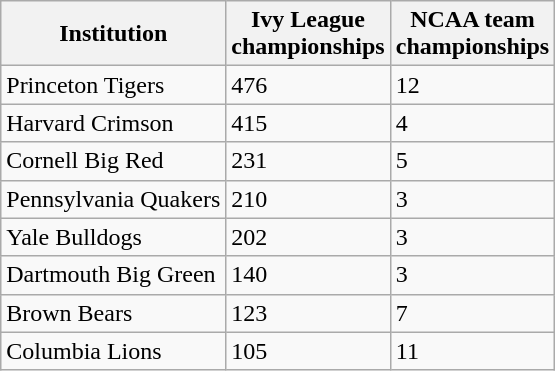<table class="wikitable" style="margin-right:0">
<tr>
<th>Institution</th>
<th>Ivy League <br> championships</th>
<th>NCAA team <br> championships</th>
</tr>
<tr>
<td>Princeton Tigers</td>
<td>476</td>
<td>12</td>
</tr>
<tr>
<td>Harvard Crimson</td>
<td>415</td>
<td>4</td>
</tr>
<tr>
<td>Cornell Big Red</td>
<td>231</td>
<td>5</td>
</tr>
<tr>
<td>Pennsylvania Quakers</td>
<td>210</td>
<td>3</td>
</tr>
<tr>
<td>Yale Bulldogs</td>
<td>202</td>
<td>3</td>
</tr>
<tr>
<td>Dartmouth Big Green</td>
<td>140</td>
<td>3</td>
</tr>
<tr>
<td>Brown Bears</td>
<td>123</td>
<td>7</td>
</tr>
<tr>
<td>Columbia Lions</td>
<td>105</td>
<td>11</td>
</tr>
</table>
